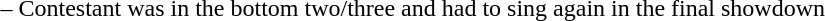<table>
<tr>
<td> –</td>
<td>Contestant was in the bottom two/three and had to sing again in the final showdown</td>
</tr>
</table>
